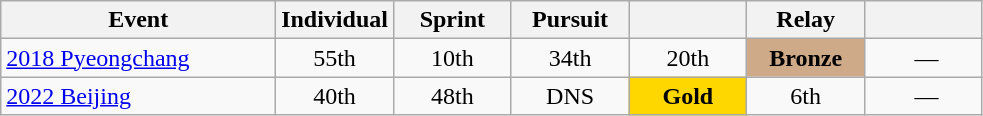<table class="wikitable" style="text-align: center;">
<tr>
<th width="28%">Event</th>
<th width="12%">Individual</th>
<th width="12%">Sprint</th>
<th width="12%">Pursuit</th>
<th width="12%"></th>
<th width="12%">Relay</th>
<th width="12%"></th>
</tr>
<tr>
<td align=left> <a href='#'>2018 Pyeongchang</a></td>
<td>55th</td>
<td>10th</td>
<td>34th</td>
<td>20th</td>
<td style="background:#cfaa88;"><strong>Bronze</strong></td>
<td> —</td>
</tr>
<tr>
<td align=left> <a href='#'>2022 Beijing</a></td>
<td>40th</td>
<td>48th</td>
<td>DNS</td>
<td style="background:gold;"><strong>Gold</strong></td>
<td>6th</td>
<td> —</td>
</tr>
</table>
